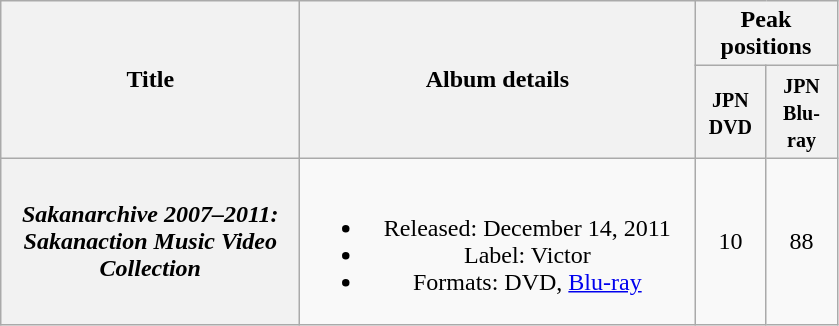<table class="wikitable plainrowheaders" style="text-align:center;">
<tr>
<th style="width:12em;" rowspan="2">Title</th>
<th style="width:16em;" rowspan="2">Album details</th>
<th colspan="2">Peak positions</th>
</tr>
<tr>
<th style="width:2.5em;"><small>JPN DVD</small><br></th>
<th style="width:2.5em;"><small>JPN Blu-ray</small><br></th>
</tr>
<tr>
<th scope="row"><em>Sakanarchive 2007–2011: Sakanaction Music Video Collection</em></th>
<td><br><ul><li>Released: December 14, 2011</li><li>Label: Victor</li><li>Formats: DVD, <a href='#'>Blu-ray</a></li></ul></td>
<td>10</td>
<td>88</td>
</tr>
</table>
